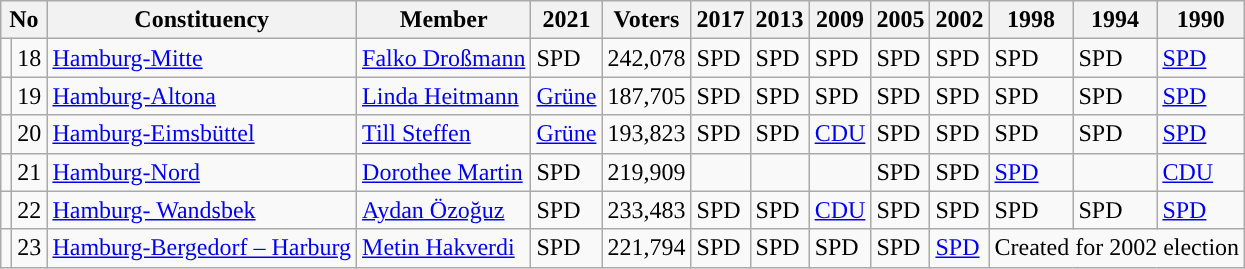<table class="wikitable sortable">
<tr>
<th colspan=2>No</th>
<th>Constituency</th>
<th>Member</th>
<th>2021</th>
<th>Voters</th>
<th>2017</th>
<th>2013</th>
<th>2009</th>
<th>2005</th>
<th>2002</th>
<th>1998</th>
<th>1994</th>
<th>1990</th>
</tr>
<tr>
<td style="background-color: "></td>
<td>18</td>
<td><a href='#'>Hamburg-Mitte</a></td>
<td><a href='#'>Falko Droßmann</a></td>
<td bgcolor=>SPD</td>
<td>242,078</td>
<td bgcolor=>SPD</td>
<td bgcolor=>SPD</td>
<td bgcolor=>SPD</td>
<td bgcolor=>SPD</td>
<td bgcolor=>SPD</td>
<td bgcolor=>SPD</td>
<td bgcolor=>SPD</td>
<td><a href='#'>SPD</a></td>
</tr>
<tr>
<td style="background-color: "></td>
<td>19</td>
<td><a href='#'>Hamburg-Altona</a></td>
<td><a href='#'>Linda Heitmann</a></td>
<td bgcolor=><a href='#'>Grüne</a></td>
<td>187,705</td>
<td bgcolor=>SPD</td>
<td bgcolor=>SPD</td>
<td bgcolor=>SPD</td>
<td bgcolor=>SPD</td>
<td bgcolor=>SPD</td>
<td bgcolor=>SPD</td>
<td bgcolor=>SPD</td>
<td><a href='#'>SPD</a></td>
</tr>
<tr>
<td style="background-color: "></td>
<td>20</td>
<td><a href='#'>Hamburg-Eimsbüttel</a></td>
<td><a href='#'>Till Steffen</a></td>
<td><a href='#'>Grüne</a></td>
<td>193,823</td>
<td bgcolor=>SPD</td>
<td bgcolor=>SPD</td>
<td><a href='#'>CDU</a></td>
<td bgcolor=>SPD</td>
<td bgcolor=>SPD</td>
<td bgcolor=>SPD</td>
<td bgcolor=>SPD</td>
<td><a href='#'>SPD</a></td>
</tr>
<tr>
<td style="background-color: "></td>
<td>21</td>
<td><a href='#'>Hamburg-Nord</a></td>
<td><a href='#'>Dorothee Martin</a></td>
<td bgcolor=>SPD</td>
<td>219,909</td>
<td></td>
<td></td>
<td></td>
<td bgcolor=>SPD</td>
<td bgcolor=>SPD</td>
<td><a href='#'>SPD</a></td>
<td></td>
<td><a href='#'>CDU</a></td>
</tr>
<tr>
<td style="background-color: "></td>
<td>22</td>
<td><a href='#'>Hamburg- Wandsbek</a></td>
<td><a href='#'>Aydan Özoğuz</a></td>
<td bgcolor=>SPD</td>
<td>233,483</td>
<td bgcolor=>SPD</td>
<td bgcolor=>SPD</td>
<td><a href='#'>CDU</a></td>
<td bgcolor=>SPD</td>
<td bgcolor=>SPD</td>
<td bgcolor=>SPD</td>
<td bgcolor=>SPD</td>
<td><a href='#'>SPD</a></td>
</tr>
<tr>
<td style="background-color: "></td>
<td>23</td>
<td><a href='#'>Hamburg-Bergedorf – Harburg</a></td>
<td><a href='#'>Metin Hakverdi</a></td>
<td bgcolor=>SPD</td>
<td>221,794</td>
<td bgcolor=>SPD</td>
<td bgcolor=>SPD</td>
<td bgcolor=>SPD</td>
<td bgcolor=>SPD</td>
<td><a href='#'>SPD</a></td>
<td colspan=3>Created for 2002 election</td>
</tr>
</table>
